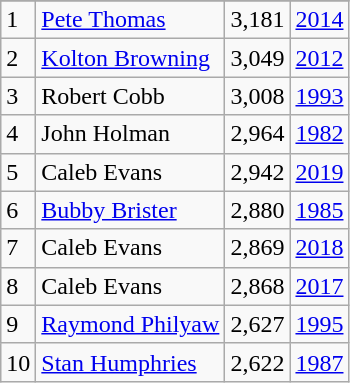<table class="wikitable">
<tr>
</tr>
<tr>
<td>1</td>
<td><a href='#'>Pete Thomas</a></td>
<td>3,181</td>
<td><a href='#'>2014</a></td>
</tr>
<tr>
<td>2</td>
<td><a href='#'>Kolton Browning</a></td>
<td>3,049</td>
<td><a href='#'>2012</a></td>
</tr>
<tr>
<td>3</td>
<td>Robert Cobb</td>
<td>3,008</td>
<td><a href='#'>1993</a></td>
</tr>
<tr>
<td>4</td>
<td>John Holman</td>
<td>2,964</td>
<td><a href='#'>1982</a></td>
</tr>
<tr>
<td>5</td>
<td>Caleb Evans</td>
<td>2,942</td>
<td><a href='#'>2019</a></td>
</tr>
<tr>
<td>6</td>
<td><a href='#'>Bubby Brister</a></td>
<td>2,880</td>
<td><a href='#'>1985</a></td>
</tr>
<tr>
<td>7</td>
<td>Caleb Evans</td>
<td>2,869</td>
<td><a href='#'>2018</a></td>
</tr>
<tr>
<td>8</td>
<td>Caleb Evans</td>
<td>2,868</td>
<td><a href='#'>2017</a></td>
</tr>
<tr>
<td>9</td>
<td><a href='#'>Raymond Philyaw</a></td>
<td>2,627</td>
<td><a href='#'>1995</a></td>
</tr>
<tr>
<td>10</td>
<td><a href='#'>Stan Humphries</a></td>
<td>2,622</td>
<td><a href='#'>1987</a></td>
</tr>
</table>
